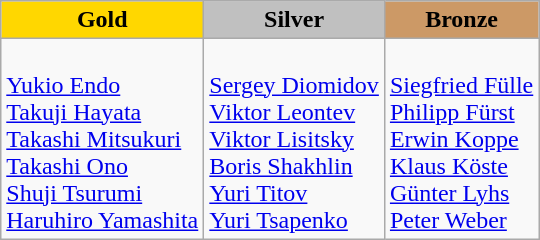<table class=wikitable>
<tr>
<td align=center bgcolor=gold> <strong>Gold</strong></td>
<td align=center bgcolor=silver> <strong>Silver</strong></td>
<td align=center bgcolor=cc9966> <strong>Bronze</strong></td>
</tr>
<tr>
<td><br><a href='#'>Yukio Endo</a><br><a href='#'>Takuji Hayata</a><br><a href='#'>Takashi Mitsukuri</a><br><a href='#'>Takashi Ono</a><br><a href='#'>Shuji Tsurumi</a><br><a href='#'>Haruhiro Yamashita</a></td>
<td><br><a href='#'>Sergey Diomidov</a><br><a href='#'>Viktor Leontev</a><br><a href='#'>Viktor Lisitsky</a><br><a href='#'>Boris Shakhlin</a><br><a href='#'>Yuri Titov</a><br><a href='#'>Yuri Tsapenko</a></td>
<td><br><a href='#'>Siegfried Fülle</a><br><a href='#'>Philipp Fürst</a><br><a href='#'>Erwin Koppe</a><br><a href='#'>Klaus Köste</a><br><a href='#'>Günter Lyhs</a><br><a href='#'>Peter Weber</a></td>
</tr>
</table>
